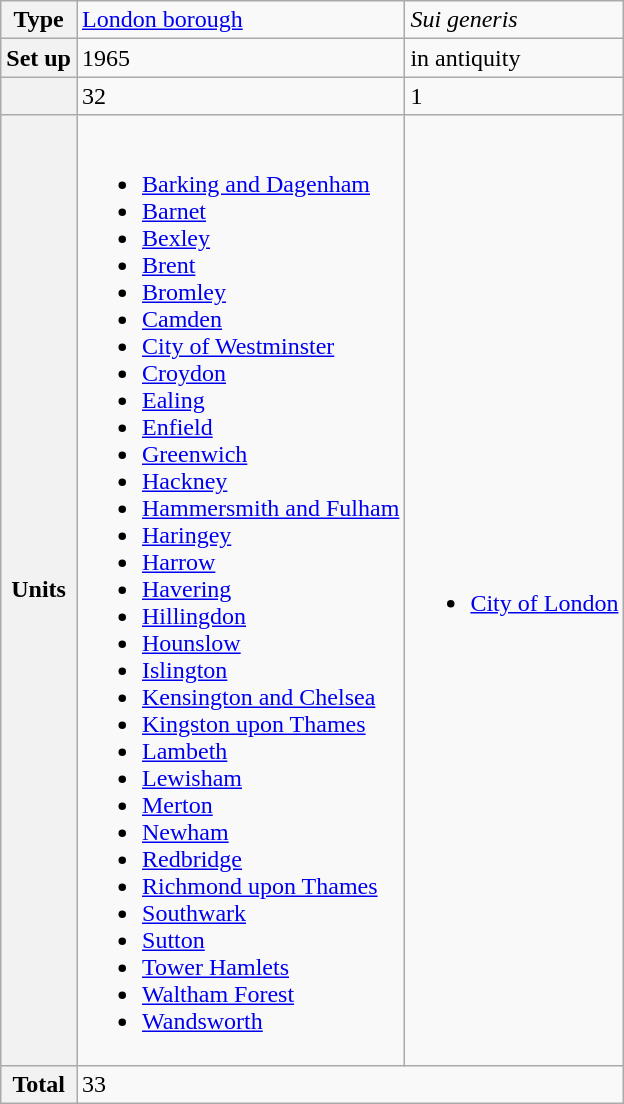<table class="wikitable">
<tr>
<th>Type</th>
<td><a href='#'>London borough</a></td>
<td><em>Sui generis</em></td>
</tr>
<tr>
<th>Set up</th>
<td>1965</td>
<td>in antiquity</td>
</tr>
<tr>
<th></th>
<td>32</td>
<td>1</td>
</tr>
<tr>
<th>Units</th>
<td><br><ul><li><a href='#'>Barking and Dagenham</a></li><li><a href='#'>Barnet</a></li><li><a href='#'>Bexley</a></li><li><a href='#'>Brent</a></li><li><a href='#'>Bromley</a></li><li><a href='#'>Camden</a></li><li><a href='#'>City of Westminster</a></li><li><a href='#'>Croydon</a></li><li><a href='#'>Ealing</a></li><li><a href='#'>Enfield</a></li><li><a href='#'>Greenwich</a></li><li><a href='#'>Hackney</a></li><li><a href='#'>Hammersmith and Fulham</a></li><li><a href='#'>Haringey</a></li><li><a href='#'>Harrow</a></li><li><a href='#'>Havering</a></li><li><a href='#'>Hillingdon</a></li><li><a href='#'>Hounslow</a></li><li><a href='#'>Islington</a></li><li><a href='#'>Kensington and Chelsea</a></li><li><a href='#'>Kingston upon Thames</a></li><li><a href='#'>Lambeth</a></li><li><a href='#'>Lewisham</a></li><li><a href='#'>Merton</a></li><li><a href='#'>Newham</a></li><li><a href='#'>Redbridge</a></li><li><a href='#'>Richmond upon Thames</a></li><li><a href='#'>Southwark</a></li><li><a href='#'>Sutton</a></li><li><a href='#'>Tower Hamlets</a></li><li><a href='#'>Waltham Forest</a></li><li><a href='#'>Wandsworth</a></li></ul></td>
<td><br><ul><li><a href='#'>City of London</a></li></ul></td>
</tr>
<tr>
<th>Total</th>
<td colspan="2">33</td>
</tr>
</table>
